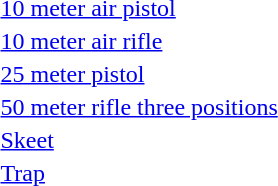<table>
<tr>
<td><a href='#'>10 meter air pistol</a><br></td>
<td></td>
<td></td>
<td></td>
</tr>
<tr>
<td><a href='#'>10 meter air rifle</a><br></td>
<td></td>
<td></td>
<td></td>
</tr>
<tr>
<td><a href='#'>25 meter pistol</a><br></td>
<td></td>
<td></td>
<td></td>
</tr>
<tr>
<td><a href='#'>50 meter rifle three positions</a><br></td>
<td></td>
<td></td>
<td></td>
</tr>
<tr>
<td><a href='#'>Skeet</a><br></td>
<td></td>
<td></td>
<td></td>
</tr>
<tr>
<td><a href='#'>Trap</a><br></td>
<td></td>
<td></td>
<td></td>
</tr>
</table>
